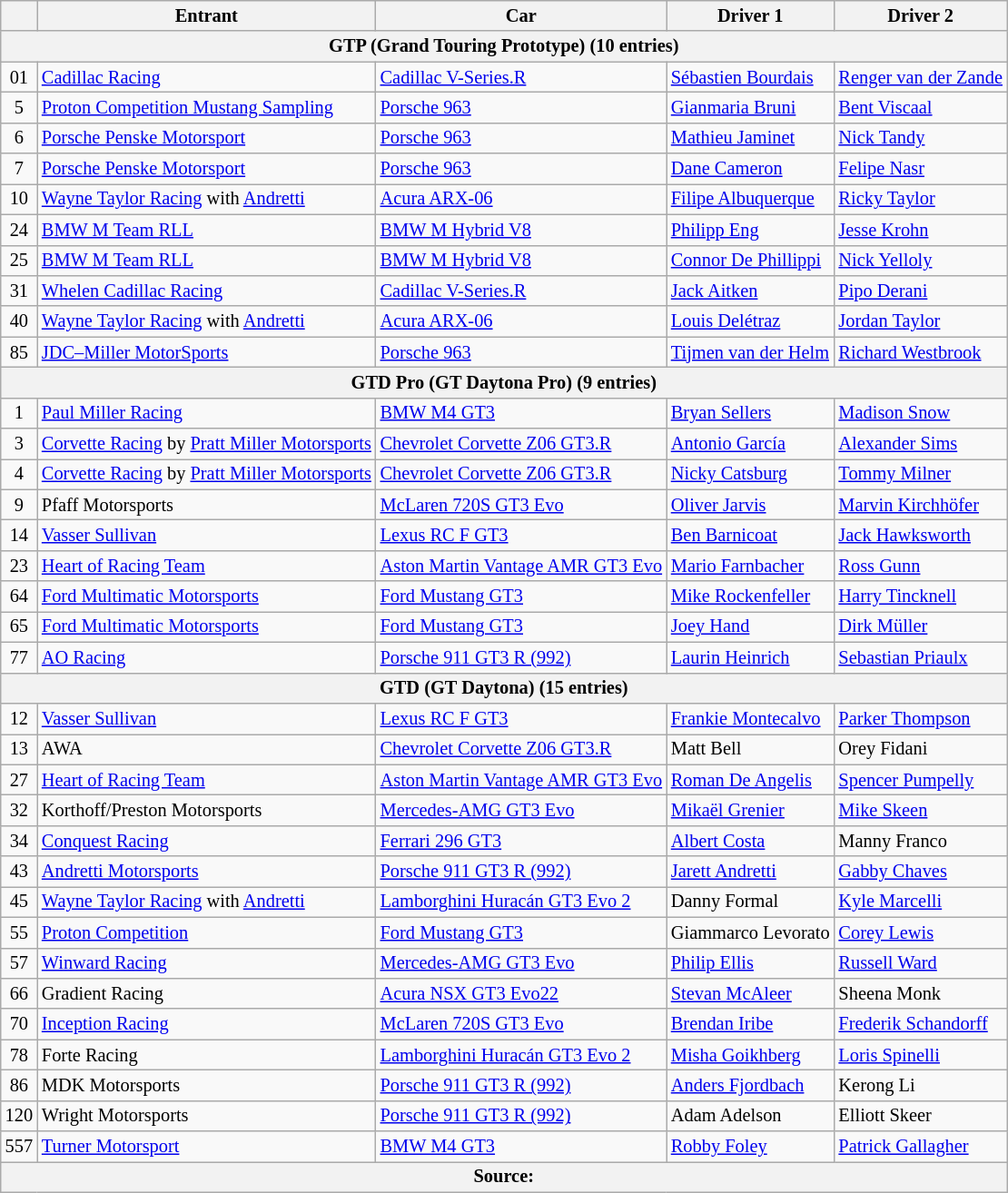<table class="wikitable" style="font-size: 85%;">
<tr>
<th></th>
<th>Entrant</th>
<th>Car</th>
<th>Driver 1</th>
<th>Driver 2</th>
</tr>
<tr>
<th colspan="5">GTP (Grand Touring Prototype) (10 entries)</th>
</tr>
<tr>
<td align=center>01</td>
<td> <a href='#'>Cadillac Racing</a></td>
<td><a href='#'>Cadillac V-Series.R</a></td>
<td> <a href='#'>Sébastien Bourdais</a></td>
<td> <a href='#'>Renger van der Zande</a></td>
</tr>
<tr>
<td align=center>5</td>
<td> <a href='#'>Proton Competition Mustang Sampling</a></td>
<td><a href='#'>Porsche 963</a></td>
<td> <a href='#'>Gianmaria Bruni</a></td>
<td> <a href='#'>Bent Viscaal</a></td>
</tr>
<tr>
<td align=center>6</td>
<td> <a href='#'>Porsche Penske Motorsport</a></td>
<td><a href='#'>Porsche 963</a></td>
<td> <a href='#'>Mathieu Jaminet</a></td>
<td> <a href='#'>Nick Tandy</a></td>
</tr>
<tr>
<td align=center>7</td>
<td> <a href='#'>Porsche Penske Motorsport</a></td>
<td><a href='#'>Porsche 963</a></td>
<td> <a href='#'>Dane Cameron</a></td>
<td> <a href='#'>Felipe Nasr</a></td>
</tr>
<tr>
<td align=center>10</td>
<td> <a href='#'>Wayne Taylor Racing</a> with <a href='#'>Andretti</a></td>
<td><a href='#'>Acura ARX-06</a></td>
<td> <a href='#'>Filipe Albuquerque</a></td>
<td> <a href='#'>Ricky Taylor</a></td>
</tr>
<tr>
<td align=center>24</td>
<td> <a href='#'>BMW M Team RLL</a></td>
<td><a href='#'>BMW M Hybrid V8</a></td>
<td> <a href='#'>Philipp Eng</a></td>
<td> <a href='#'>Jesse Krohn</a></td>
</tr>
<tr>
<td align=center>25</td>
<td> <a href='#'>BMW M Team RLL</a></td>
<td><a href='#'>BMW M Hybrid V8</a></td>
<td> <a href='#'>Connor De Phillippi</a></td>
<td> <a href='#'>Nick Yelloly</a></td>
</tr>
<tr>
<td align=center>31</td>
<td> <a href='#'>Whelen Cadillac Racing</a></td>
<td><a href='#'>Cadillac V-Series.R</a></td>
<td> <a href='#'>Jack Aitken</a></td>
<td> <a href='#'>Pipo Derani</a></td>
</tr>
<tr>
<td align=center>40</td>
<td> <a href='#'>Wayne Taylor Racing</a> with <a href='#'>Andretti</a></td>
<td><a href='#'>Acura ARX-06</a></td>
<td> <a href='#'>Louis Delétraz</a></td>
<td> <a href='#'>Jordan Taylor</a></td>
</tr>
<tr>
<td align=center>85</td>
<td> <a href='#'>JDC–Miller MotorSports</a></td>
<td><a href='#'>Porsche 963</a></td>
<td> <a href='#'>Tijmen van der Helm</a></td>
<td> <a href='#'>Richard Westbrook</a></td>
</tr>
<tr>
<th colspan="5">GTD Pro (GT Daytona Pro) (9 entries)</th>
</tr>
<tr>
<td align=center>1</td>
<td> <a href='#'>Paul Miller Racing</a></td>
<td><a href='#'>BMW M4 GT3</a></td>
<td> <a href='#'>Bryan Sellers</a></td>
<td> <a href='#'>Madison Snow</a></td>
</tr>
<tr>
<td align=center>3</td>
<td> <a href='#'>Corvette Racing</a> by <a href='#'>Pratt Miller Motorsports</a></td>
<td><a href='#'>Chevrolet Corvette Z06 GT3.R</a></td>
<td> <a href='#'>Antonio García</a></td>
<td> <a href='#'>Alexander Sims</a></td>
</tr>
<tr>
<td align=center>4</td>
<td> <a href='#'>Corvette Racing</a> by <a href='#'>Pratt Miller Motorsports</a></td>
<td><a href='#'>Chevrolet Corvette Z06 GT3.R</a></td>
<td> <a href='#'>Nicky Catsburg</a></td>
<td> <a href='#'>Tommy Milner</a></td>
</tr>
<tr>
<td align=center>9</td>
<td> Pfaff Motorsports</td>
<td><a href='#'>McLaren 720S GT3 Evo</a></td>
<td> <a href='#'>Oliver Jarvis</a></td>
<td> <a href='#'>Marvin Kirchhöfer</a></td>
</tr>
<tr>
<td align=center>14</td>
<td> <a href='#'>Vasser Sullivan</a></td>
<td><a href='#'>Lexus RC F GT3</a></td>
<td> <a href='#'>Ben Barnicoat</a></td>
<td> <a href='#'>Jack Hawksworth</a></td>
</tr>
<tr>
<td align=center>23</td>
<td> <a href='#'>Heart of Racing Team</a></td>
<td><a href='#'>Aston Martin Vantage AMR GT3 Evo</a></td>
<td> <a href='#'>Mario Farnbacher</a></td>
<td> <a href='#'>Ross Gunn</a></td>
</tr>
<tr>
<td align=center>64</td>
<td> <a href='#'>Ford Multimatic Motorsports</a></td>
<td><a href='#'>Ford Mustang GT3</a></td>
<td> <a href='#'>Mike Rockenfeller</a></td>
<td> <a href='#'>Harry Tincknell</a></td>
</tr>
<tr>
<td align=center>65</td>
<td> <a href='#'>Ford Multimatic Motorsports</a></td>
<td><a href='#'>Ford Mustang GT3</a></td>
<td> <a href='#'>Joey Hand</a></td>
<td> <a href='#'>Dirk Müller</a></td>
</tr>
<tr>
<td align=center>77</td>
<td> <a href='#'>AO Racing</a></td>
<td><a href='#'>Porsche 911 GT3 R (992)</a></td>
<td> <a href='#'>Laurin Heinrich</a></td>
<td> <a href='#'>Sebastian Priaulx</a></td>
</tr>
<tr>
<th colspan="5">GTD (GT Daytona) (15 entries)</th>
</tr>
<tr>
<td align=center>12</td>
<td> <a href='#'>Vasser Sullivan</a></td>
<td><a href='#'>Lexus RC F GT3</a></td>
<td> <a href='#'>Frankie Montecalvo</a></td>
<td> <a href='#'>Parker Thompson</a></td>
</tr>
<tr>
<td align=center>13</td>
<td> AWA</td>
<td><a href='#'>Chevrolet Corvette Z06 GT3.R</a></td>
<td> Matt Bell</td>
<td> Orey Fidani</td>
</tr>
<tr>
<td align=center>27</td>
<td> <a href='#'>Heart of Racing Team</a></td>
<td><a href='#'>Aston Martin Vantage AMR GT3 Evo</a></td>
<td> <a href='#'>Roman De Angelis</a></td>
<td> <a href='#'>Spencer Pumpelly</a></td>
</tr>
<tr>
<td align=center>32</td>
<td> Korthoff/Preston Motorsports</td>
<td><a href='#'>Mercedes-AMG GT3 Evo</a></td>
<td> <a href='#'>Mikaël Grenier</a></td>
<td> <a href='#'>Mike Skeen</a></td>
</tr>
<tr>
<td align=center>34</td>
<td> <a href='#'>Conquest Racing</a></td>
<td><a href='#'>Ferrari 296 GT3</a></td>
<td> <a href='#'>Albert Costa</a></td>
<td> Manny Franco</td>
</tr>
<tr>
<td align=center>43</td>
<td> <a href='#'>Andretti Motorsports</a></td>
<td><a href='#'>Porsche 911 GT3 R (992)</a></td>
<td> <a href='#'>Jarett Andretti</a></td>
<td> <a href='#'>Gabby Chaves</a></td>
</tr>
<tr>
<td align=center>45</td>
<td> <a href='#'>Wayne Taylor Racing</a> with <a href='#'>Andretti</a></td>
<td><a href='#'>Lamborghini Huracán GT3 Evo 2</a></td>
<td> Danny Formal</td>
<td> <a href='#'>Kyle Marcelli</a></td>
</tr>
<tr>
<td align=center>55</td>
<td> <a href='#'>Proton Competition</a></td>
<td><a href='#'>Ford Mustang GT3</a></td>
<td> Giammarco Levorato</td>
<td> <a href='#'>Corey Lewis</a></td>
</tr>
<tr>
<td align=center>57</td>
<td> <a href='#'>Winward Racing</a></td>
<td><a href='#'>Mercedes-AMG GT3 Evo</a></td>
<td> <a href='#'>Philip Ellis</a></td>
<td> <a href='#'>Russell Ward</a></td>
</tr>
<tr>
<td align=center>66</td>
<td> Gradient Racing</td>
<td><a href='#'>Acura NSX GT3 Evo22</a></td>
<td> <a href='#'>Stevan McAleer</a></td>
<td> Sheena Monk</td>
</tr>
<tr>
<td align=center>70</td>
<td> <a href='#'>Inception Racing</a></td>
<td><a href='#'>McLaren 720S GT3 Evo</a></td>
<td> <a href='#'>Brendan Iribe</a></td>
<td> <a href='#'>Frederik Schandorff</a></td>
</tr>
<tr>
<td align=center>78</td>
<td> Forte Racing</td>
<td><a href='#'>Lamborghini Huracán GT3 Evo 2</a></td>
<td> <a href='#'>Misha Goikhberg</a></td>
<td> <a href='#'>Loris Spinelli</a></td>
</tr>
<tr>
<td align=center>86</td>
<td> MDK Motorsports</td>
<td><a href='#'>Porsche 911 GT3 R (992)</a></td>
<td> <a href='#'>Anders Fjordbach</a></td>
<td> Kerong Li</td>
</tr>
<tr>
<td align=center>120</td>
<td> Wright Motorsports</td>
<td><a href='#'>Porsche 911 GT3 R (992)</a></td>
<td> Adam Adelson</td>
<td> Elliott Skeer</td>
</tr>
<tr>
<td align=center>557</td>
<td> <a href='#'>Turner Motorsport</a></td>
<td><a href='#'>BMW M4 GT3</a></td>
<td> <a href='#'>Robby Foley</a></td>
<td> <a href='#'>Patrick Gallagher</a></td>
</tr>
<tr>
<th colspan="5">Source:</th>
</tr>
</table>
